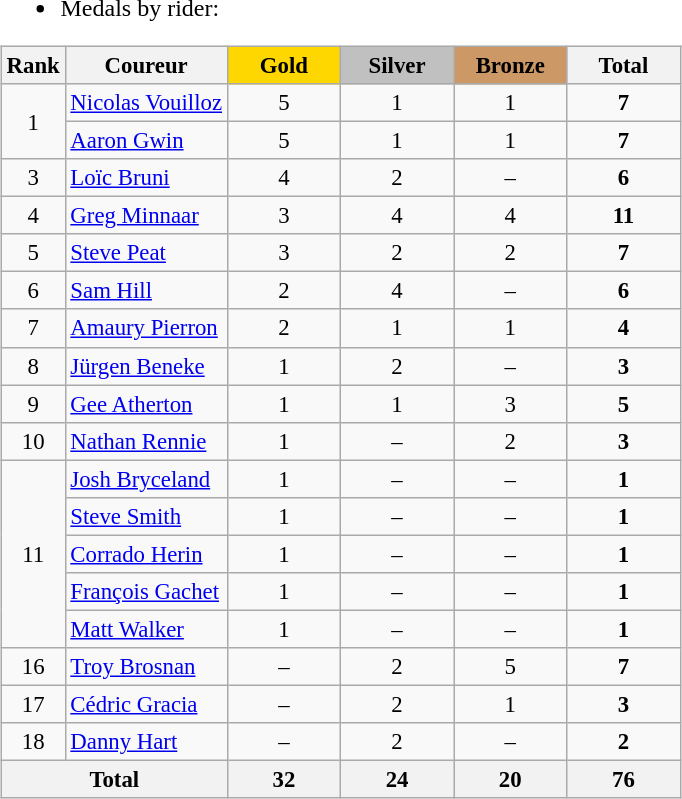<table>
<tr>
<td><br><ul><li>Medals by rider:</li></ul><table class="wikitable" style="text-align:center; font-size:95%">
<tr>
<th scope=col>Rank</th>
<th scope=col>Coureur</th>
<th scope=col style="background:gold; width:4.5em; font-weight:bold;">Gold</th>
<th scope=col style="background:silver; width:4.5em; font-weight:bold;">Silver</th>
<th scope=col style="background:#cc9966; width:4.5em; font-weight:bold;">Bronze</th>
<th scope=col style="width:4.5em;">Total</th>
</tr>
<tr>
<td rowspan="2">1</td>
<td align=left> <a href='#'>Nicolas Vouilloz</a></td>
<td>5</td>
<td>1</td>
<td>1</td>
<td><strong>7</strong></td>
</tr>
<tr>
<td align=left> <a href='#'>Aaron Gwin</a></td>
<td>5</td>
<td>1</td>
<td>1</td>
<td><strong>7</strong></td>
</tr>
<tr>
<td>3</td>
<td align="left"> <a href='#'>Loïc Bruni</a></td>
<td>4</td>
<td>2</td>
<td>–</td>
<td><strong>6</strong></td>
</tr>
<tr>
<td>4</td>
<td align=left> <a href='#'>Greg Minnaar</a></td>
<td>3</td>
<td>4</td>
<td>4</td>
<td><strong>11</strong></td>
</tr>
<tr>
<td>5</td>
<td align=left> <a href='#'>Steve Peat</a></td>
<td>3</td>
<td>2</td>
<td>2</td>
<td><strong>7</strong></td>
</tr>
<tr>
<td>6</td>
<td align="left"> <a href='#'>Sam Hill</a></td>
<td>2</td>
<td>4</td>
<td>–</td>
<td><strong>6</strong></td>
</tr>
<tr>
<td>7</td>
<td align="left"> <a href='#'>Amaury Pierron</a></td>
<td>2</td>
<td>1</td>
<td>1</td>
<td><strong>4</strong></td>
</tr>
<tr>
<td>8</td>
<td align="left"> <a href='#'>Jürgen Beneke</a></td>
<td>1</td>
<td>2</td>
<td>–</td>
<td><strong>3</strong></td>
</tr>
<tr>
<td>9</td>
<td align="left"> <a href='#'>Gee Atherton</a></td>
<td>1</td>
<td>1</td>
<td>3</td>
<td><strong>5</strong></td>
</tr>
<tr>
<td>10</td>
<td align="left"> <a href='#'>Nathan Rennie</a></td>
<td>1</td>
<td>–</td>
<td>2</td>
<td><strong>3</strong></td>
</tr>
<tr>
<td rowspan=5>11</td>
<td align="left"> <a href='#'>Josh Bryceland</a></td>
<td>1</td>
<td>–</td>
<td>–</td>
<td><strong>1</strong></td>
</tr>
<tr>
<td align="left"> <a href='#'>Steve Smith</a></td>
<td>1</td>
<td>–</td>
<td>–</td>
<td><strong>1</strong></td>
</tr>
<tr>
<td align="left"> <a href='#'>Corrado Herin</a></td>
<td>1</td>
<td>–</td>
<td>–</td>
<td><strong>1</strong></td>
</tr>
<tr>
<td align="left"> <a href='#'>François Gachet</a></td>
<td>1</td>
<td>–</td>
<td>–</td>
<td><strong>1</strong></td>
</tr>
<tr>
<td align="left"> <a href='#'>Matt Walker</a></td>
<td>1</td>
<td>–</td>
<td>–</td>
<td><strong>1</strong></td>
</tr>
<tr>
<td>16</td>
<td align=left> <a href='#'>Troy Brosnan</a></td>
<td>–</td>
<td>2</td>
<td>5</td>
<td><strong>7</strong></td>
</tr>
<tr>
<td>17</td>
<td align="left"> <a href='#'>Cédric Gracia</a></td>
<td>–</td>
<td>2</td>
<td>1</td>
<td><strong>3</strong></td>
</tr>
<tr>
<td>18</td>
<td align="left"> <a href='#'>Danny Hart</a></td>
<td>–</td>
<td>2</td>
<td>–</td>
<td><strong>2</strong></td>
</tr>
<tr class="sortbottom">
<th colspan=2>Total</th>
<th>32</th>
<th>24</th>
<th>20</th>
<th>76</th>
</tr>
</table>
</td>
</tr>
</table>
